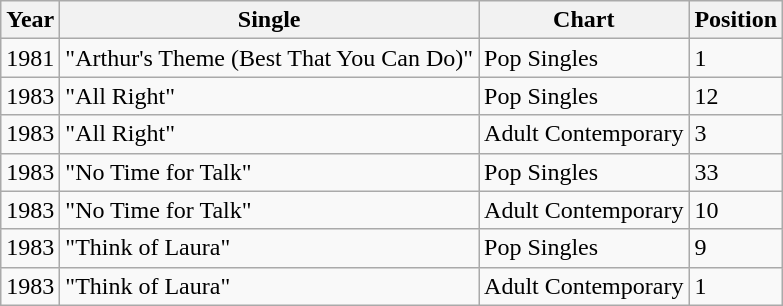<table class="wikitable">
<tr>
<th>Year</th>
<th>Single</th>
<th>Chart</th>
<th>Position</th>
</tr>
<tr>
<td>1981</td>
<td>"Arthur's Theme (Best That You Can Do)"</td>
<td>Pop Singles</td>
<td>1</td>
</tr>
<tr>
<td>1983</td>
<td>"All Right"</td>
<td>Pop Singles</td>
<td>12</td>
</tr>
<tr>
<td>1983</td>
<td>"All Right"</td>
<td>Adult Contemporary</td>
<td>3</td>
</tr>
<tr>
<td>1983</td>
<td>"No Time for Talk"</td>
<td>Pop Singles</td>
<td>33</td>
</tr>
<tr>
<td>1983</td>
<td>"No Time for Talk"</td>
<td>Adult Contemporary</td>
<td>10</td>
</tr>
<tr>
<td>1983</td>
<td>"Think of Laura"</td>
<td>Pop Singles</td>
<td>9</td>
</tr>
<tr>
<td>1983</td>
<td>"Think of Laura"</td>
<td>Adult Contemporary</td>
<td>1</td>
</tr>
</table>
